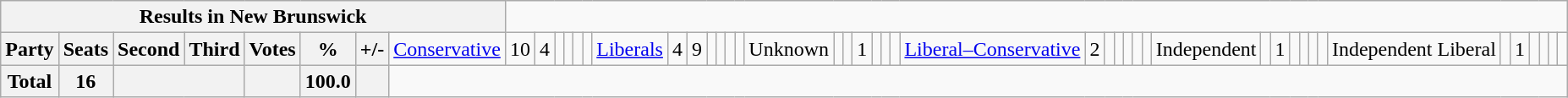<table class="wikitable">
<tr>
<th colspan=9>Results in New Brunswick</th>
</tr>
<tr>
<th colspan=2>Party</th>
<th>Seats</th>
<th>Second</th>
<th>Third</th>
<th>Votes</th>
<th>%</th>
<th>+/-<br></th>
<td><a href='#'>Conservative</a></td>
<td align="right">10</td>
<td align="right">4</td>
<td align="right"></td>
<td align="right"></td>
<td align="right"></td>
<td align="right"><br></td>
<td><a href='#'>Liberals</a></td>
<td align="right">4</td>
<td align="right">9</td>
<td align="right"></td>
<td align="right"></td>
<td align="right"></td>
<td align="right"><br></td>
<td>Unknown</td>
<td align="right"></td>
<td align="right"></td>
<td align="right">1</td>
<td align="right"></td>
<td align="right"></td>
<td align="right"><br></td>
<td><a href='#'>Liberal–Conservative</a></td>
<td align="right">2</td>
<td align="right"></td>
<td align="right"></td>
<td align="right"></td>
<td align="right"></td>
<td align="right"><br></td>
<td>Independent</td>
<td align="right"></td>
<td align="right">1</td>
<td align="right"></td>
<td align="right"></td>
<td align="right"></td>
<td align="right"><br></td>
<td>Independent Liberal</td>
<td align="right"></td>
<td align="right">1</td>
<td align="right"></td>
<td align="right"></td>
<td align="right"></td>
<td align="right"></td>
</tr>
<tr>
<th colspan="2">Total</th>
<th>16</th>
<th colspan="2"></th>
<th></th>
<th>100.0</th>
<th></th>
</tr>
</table>
